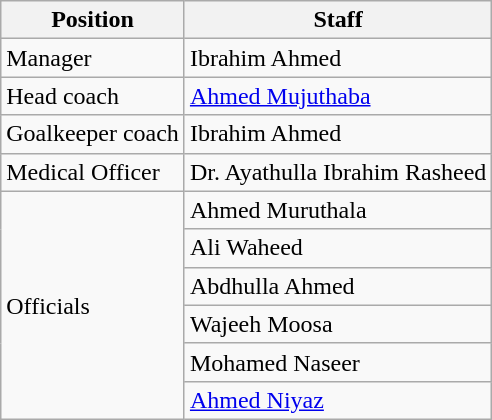<table class="wikitable">
<tr>
<th>Position</th>
<th>Staff</th>
</tr>
<tr>
<td>Manager</td>
<td> Ibrahim Ahmed</td>
</tr>
<tr>
<td>Head coach</td>
<td> <a href='#'>Ahmed Mujuthaba</a></td>
</tr>
<tr>
<td>Goalkeeper coach</td>
<td> Ibrahim Ahmed</td>
</tr>
<tr>
<td>Medical Officer</td>
<td> Dr. Ayathulla Ibrahim Rasheed</td>
</tr>
<tr>
<td rowspan="6">Officials</td>
<td> Ahmed Muruthala</td>
</tr>
<tr>
<td> Ali Waheed</td>
</tr>
<tr>
<td> Abdhulla Ahmed</td>
</tr>
<tr>
<td> Wajeeh Moosa</td>
</tr>
<tr>
<td> Mohamed Naseer</td>
</tr>
<tr>
<td> <a href='#'>Ahmed Niyaz</a></td>
</tr>
</table>
